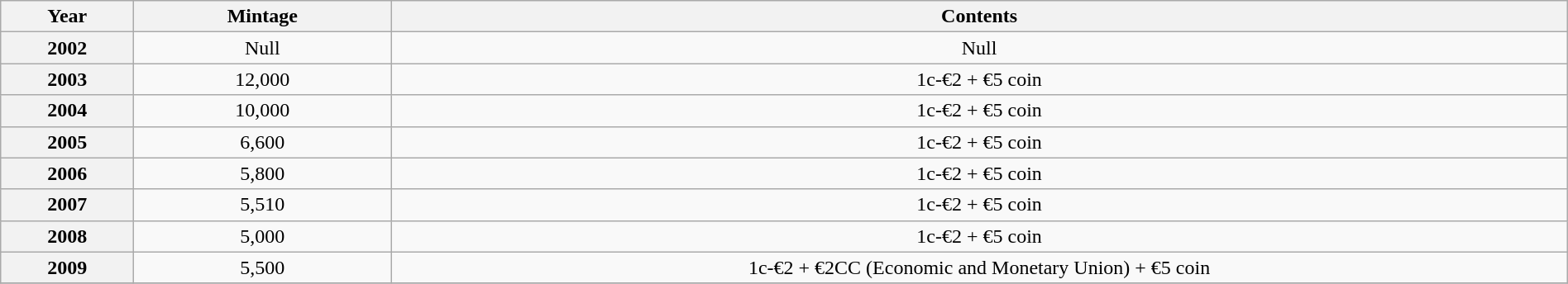<table class="wikitable" style="width:100%;text-align:center">
<tr>
<th width=100px>Year</th>
<th width=200px>Mintage</th>
<th>Contents</th>
</tr>
<tr>
<th>2002</th>
<td>Null</td>
<td>Null</td>
</tr>
<tr>
<th>2003</th>
<td>12,000</td>
<td>1c-€2 + €5 coin</td>
</tr>
<tr>
<th>2004</th>
<td>10,000</td>
<td>1c-€2 + €5 coin</td>
</tr>
<tr>
<th>2005</th>
<td>6,600</td>
<td>1c-€2 + €5 coin</td>
</tr>
<tr>
<th>2006</th>
<td>5,800</td>
<td>1c-€2 + €5 coin</td>
</tr>
<tr>
<th>2007</th>
<td>5,510</td>
<td>1c-€2 + €5 coin</td>
</tr>
<tr>
<th>2008</th>
<td>5,000</td>
<td>1c-€2 + €5 coin</td>
</tr>
<tr>
<th>2009</th>
<td>5,500</td>
<td>1c-€2 + €2CC (Economic and Monetary Union) + €5 coin</td>
</tr>
<tr>
</tr>
</table>
